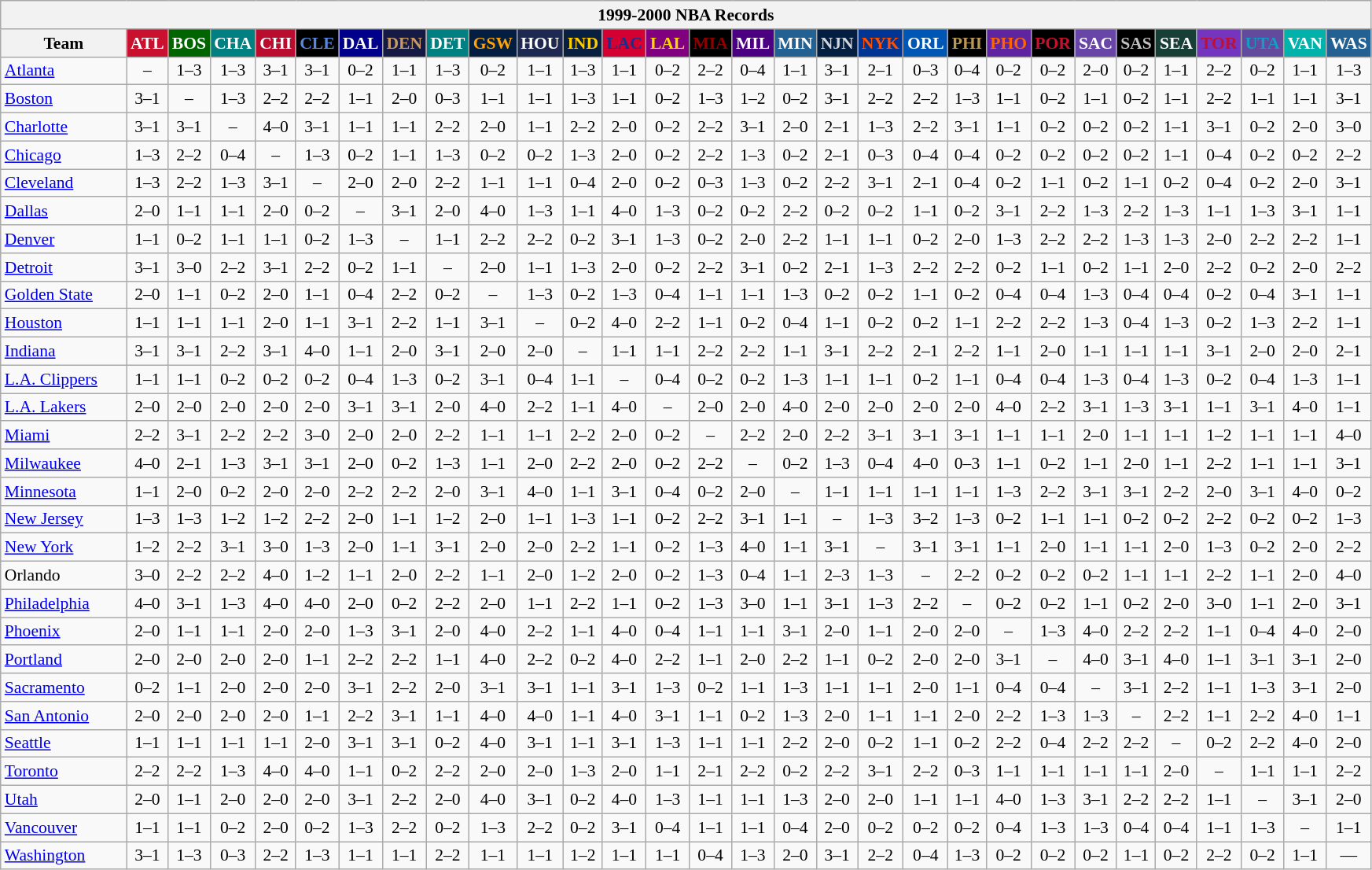<table class="wikitable" style="font-size:90%; text-align:center;">
<tr>
<th colspan=30>1999-2000 NBA Records</th>
</tr>
<tr>
<th width=100>Team</th>
<th style="background:#CA102F;color:#FFFFFF;width=35">ATL</th>
<th style="background:#006400;color:#FFFFFF;width=35">BOS</th>
<th style="background:#008080;color:#FFFFFF;width=35">CHA</th>
<th style="background:#BA0C2F;color:#FFFFFF;width=35">CHI</th>
<th style="background:#000000;color:#5787DC;width=35">CLE</th>
<th style="background:#00008B;color:#FFFFFF;width=35">DAL</th>
<th style="background:#141A44;color:#C69966;width=35">DEN</th>
<th style="background:#008080;color:#FFFFFF;width=35">DET</th>
<th style="background:#031E41;color:#FEA302;width=35">GSW</th>
<th style="background:#1D2951;color:#FFFFFF;width=35">HOU</th>
<th style="background:#081F3F;color:#FDCC04;width=35">IND</th>
<th style="background:#D40032;color:#1A2E8B;width=35">LAC</th>
<th style="background:#800080;color:#FFD700;width=35">LAL</th>
<th style="background:#000000;color:#8B0000;width=35">MIA</th>
<th style="background:#4B0082;color:#FFFFFF;width=35">MIL</th>
<th style="background:#236192;color:#FFFFFF;width=35">MIN</th>
<th style="background:#031E41;color:#CED5DD;width=35">NJN</th>
<th style="background:#003593;color:#FF4F03;width=35">NYK</th>
<th style="background:#0056B5;color:#FFFFFF;width=35">ORL</th>
<th style="background:#000000;color:#BB9754;width=35">PHI</th>
<th style="background:#5F24A0;color:#FF6303;width=35">PHO</th>
<th style="background:#000000;color:#C90F2E;width=35">POR</th>
<th style="background:#6846A8;color:#FFFFFF;width=35">SAC</th>
<th style="background:#000000;color:#C0C0C0;width=35">SAS</th>
<th style="background:#173F36;color:#FFFFFF;width=35">SEA</th>
<th style="background:#7436BF;color:#BE0F34;width=35">TOR</th>
<th style="background:#644A9C;color:#149BC7;width=35">UTA</th>
<th style="background:#00B2AA;color:#FFFFFF;width=35">VAN</th>
<th style="background:#236192;color:#FFFFFF;width=35">WAS</th>
</tr>
<tr>
<td style="text-align:left;"><a href='#'>Atlanta</a></td>
<td>–</td>
<td>1–3</td>
<td>1–3</td>
<td>3–1</td>
<td>3–1</td>
<td>0–2</td>
<td>1–1</td>
<td>1–3</td>
<td>0–2</td>
<td>1–1</td>
<td>1–3</td>
<td>1–1</td>
<td>0–2</td>
<td>2–2</td>
<td>0–4</td>
<td>1–1</td>
<td>3–1</td>
<td>2–1</td>
<td>0–3</td>
<td>0–4</td>
<td>0–2</td>
<td>0–2</td>
<td>2–0</td>
<td>0–2</td>
<td>1–1</td>
<td>2–2</td>
<td>0–2</td>
<td>1–1</td>
<td>1–3</td>
</tr>
<tr>
<td style="text-align:left;"><a href='#'>Boston</a></td>
<td>3–1</td>
<td>–</td>
<td>1–3</td>
<td>2–2</td>
<td>2–2</td>
<td>1–1</td>
<td>2–0</td>
<td>0–3</td>
<td>1–1</td>
<td>1–1</td>
<td>1–3</td>
<td>1–1</td>
<td>0–2</td>
<td>1–3</td>
<td>1–2</td>
<td>0–2</td>
<td>3–1</td>
<td>2–2</td>
<td>2–2</td>
<td>1–3</td>
<td>1–1</td>
<td>0–2</td>
<td>1–1</td>
<td>0–2</td>
<td>1–1</td>
<td>2–2</td>
<td>1–1</td>
<td>1–1</td>
<td>3–1</td>
</tr>
<tr>
<td style="text-align:left;"><a href='#'>Charlotte</a></td>
<td>3–1</td>
<td>3–1</td>
<td>–</td>
<td>4–0</td>
<td>3–1</td>
<td>1–1</td>
<td>1–1</td>
<td>2–2</td>
<td>2–0</td>
<td>1–1</td>
<td>2–2</td>
<td>2–0</td>
<td>0–2</td>
<td>2–2</td>
<td>3–1</td>
<td>2–0</td>
<td>2–1</td>
<td>1–3</td>
<td>2–2</td>
<td>3–1</td>
<td>1–1</td>
<td>0–2</td>
<td>0–2</td>
<td>0–2</td>
<td>1–1</td>
<td>3–1</td>
<td>0–2</td>
<td>2–0</td>
<td>3–0</td>
</tr>
<tr>
<td style="text-align:left;"><a href='#'>Chicago</a></td>
<td>1–3</td>
<td>2–2</td>
<td>0–4</td>
<td>–</td>
<td>1–3</td>
<td>0–2</td>
<td>1–1</td>
<td>1–3</td>
<td>0–2</td>
<td>0–2</td>
<td>1–3</td>
<td>2–0</td>
<td>0–2</td>
<td>2–2</td>
<td>1–3</td>
<td>0–2</td>
<td>2–1</td>
<td>0–3</td>
<td>0–4</td>
<td>0–4</td>
<td>0–2</td>
<td>0–2</td>
<td>0–2</td>
<td>0–2</td>
<td>1–1</td>
<td>0–4</td>
<td>0–2</td>
<td>0–2</td>
<td>2–2</td>
</tr>
<tr>
<td style="text-align:left;"><a href='#'>Cleveland</a></td>
<td>1–3</td>
<td>2–2</td>
<td>1–3</td>
<td>3–1</td>
<td>–</td>
<td>2–0</td>
<td>2–0</td>
<td>2–2</td>
<td>1–1</td>
<td>1–1</td>
<td>0–4</td>
<td>2–0</td>
<td>0–2</td>
<td>0–3</td>
<td>1–3</td>
<td>0–2</td>
<td>2–2</td>
<td>3–1</td>
<td>2–1</td>
<td>0–4</td>
<td>0–2</td>
<td>1–1</td>
<td>0–2</td>
<td>1–1</td>
<td>0–2</td>
<td>0–4</td>
<td>0–2</td>
<td>2–0</td>
<td>3–1</td>
</tr>
<tr>
<td style="text-align:left;"><a href='#'>Dallas</a></td>
<td>2–0</td>
<td>1–1</td>
<td>1–1</td>
<td>2–0</td>
<td>0–2</td>
<td>–</td>
<td>3–1</td>
<td>2–0</td>
<td>4–0</td>
<td>1–3</td>
<td>1–1</td>
<td>4–0</td>
<td>1–3</td>
<td>0–2</td>
<td>0–2</td>
<td>2–2</td>
<td>0–2</td>
<td>0–2</td>
<td>1–1</td>
<td>0–2</td>
<td>3–1</td>
<td>2–2</td>
<td>1–3</td>
<td>2–2</td>
<td>1–3</td>
<td>1–1</td>
<td>1–3</td>
<td>3–1</td>
<td>1–1</td>
</tr>
<tr>
<td style="text-align:left;"><a href='#'>Denver</a></td>
<td>1–1</td>
<td>0–2</td>
<td>1–1</td>
<td>1–1</td>
<td>0–2</td>
<td>1–3</td>
<td>–</td>
<td>1–1</td>
<td>2–2</td>
<td>2–2</td>
<td>0–2</td>
<td>3–1</td>
<td>1–3</td>
<td>0–2</td>
<td>2–0</td>
<td>2–2</td>
<td>1–1</td>
<td>1–1</td>
<td>0–2</td>
<td>2–0</td>
<td>1–3</td>
<td>2–2</td>
<td>2–2</td>
<td>1–3</td>
<td>1–3</td>
<td>2–0</td>
<td>2–2</td>
<td>2–2</td>
<td>1–1</td>
</tr>
<tr>
<td style="text-align:left;"><a href='#'>Detroit</a></td>
<td>3–1</td>
<td>3–0</td>
<td>2–2</td>
<td>3–1</td>
<td>2–2</td>
<td>0–2</td>
<td>1–1</td>
<td>–</td>
<td>2–0</td>
<td>1–1</td>
<td>1–3</td>
<td>2–0</td>
<td>0–2</td>
<td>2–2</td>
<td>3–1</td>
<td>0–2</td>
<td>2–1</td>
<td>1–3</td>
<td>2–2</td>
<td>2–2</td>
<td>0–2</td>
<td>1–1</td>
<td>0–2</td>
<td>1–1</td>
<td>2–0</td>
<td>2–2</td>
<td>0–2</td>
<td>2–0</td>
<td>2–2</td>
</tr>
<tr>
<td style="text-align:left;"><a href='#'>Golden State</a></td>
<td>2–0</td>
<td>1–1</td>
<td>0–2</td>
<td>2–0</td>
<td>1–1</td>
<td>0–4</td>
<td>2–2</td>
<td>0–2</td>
<td>–</td>
<td>1–3</td>
<td>0–2</td>
<td>1–3</td>
<td>0–4</td>
<td>1–1</td>
<td>1–1</td>
<td>1–3</td>
<td>0–2</td>
<td>0–2</td>
<td>1–1</td>
<td>0–2</td>
<td>0–4</td>
<td>0–4</td>
<td>1–3</td>
<td>0–4</td>
<td>0–4</td>
<td>0–2</td>
<td>0–4</td>
<td>3–1</td>
<td>1–1</td>
</tr>
<tr>
<td style="text-align:left;"><a href='#'>Houston</a></td>
<td>1–1</td>
<td>1–1</td>
<td>1–1</td>
<td>2–0</td>
<td>1–1</td>
<td>3–1</td>
<td>2–2</td>
<td>1–1</td>
<td>3–1</td>
<td>–</td>
<td>0–2</td>
<td>4–0</td>
<td>2–2</td>
<td>1–1</td>
<td>0–2</td>
<td>0–4</td>
<td>1–1</td>
<td>0–2</td>
<td>0–2</td>
<td>1–1</td>
<td>2–2</td>
<td>2–2</td>
<td>1–3</td>
<td>0–4</td>
<td>1–3</td>
<td>0–2</td>
<td>1–3</td>
<td>2–2</td>
<td>1–1</td>
</tr>
<tr>
<td style="text-align:left;"><a href='#'>Indiana</a></td>
<td>3–1</td>
<td>3–1</td>
<td>2–2</td>
<td>3–1</td>
<td>4–0</td>
<td>1–1</td>
<td>2–0</td>
<td>3–1</td>
<td>2–0</td>
<td>2–0</td>
<td>–</td>
<td>1–1</td>
<td>1–1</td>
<td>2–2</td>
<td>2–2</td>
<td>1–1</td>
<td>3–1</td>
<td>2–2</td>
<td>2–1</td>
<td>2–2</td>
<td>1–1</td>
<td>2–0</td>
<td>1–1</td>
<td>1–1</td>
<td>1–1</td>
<td>3–1</td>
<td>2–0</td>
<td>2–0</td>
<td>2–1</td>
</tr>
<tr>
<td style="text-align:left;"><a href='#'>L.A. Clippers</a></td>
<td>1–1</td>
<td>1–1</td>
<td>0–2</td>
<td>0–2</td>
<td>0–2</td>
<td>0–4</td>
<td>1–3</td>
<td>0–2</td>
<td>3–1</td>
<td>0–4</td>
<td>1–1</td>
<td>–</td>
<td>0–4</td>
<td>0–2</td>
<td>0–2</td>
<td>1–3</td>
<td>1–1</td>
<td>1–1</td>
<td>0–2</td>
<td>1–1</td>
<td>0–4</td>
<td>0–4</td>
<td>1–3</td>
<td>0–4</td>
<td>1–3</td>
<td>0–2</td>
<td>0–4</td>
<td>1–3</td>
<td>1–1</td>
</tr>
<tr>
<td style="text-align:left;"><a href='#'>L.A. Lakers</a></td>
<td>2–0</td>
<td>2–0</td>
<td>2–0</td>
<td>2–0</td>
<td>2–0</td>
<td>3–1</td>
<td>3–1</td>
<td>2–0</td>
<td>4–0</td>
<td>2–2</td>
<td>1–1</td>
<td>4–0</td>
<td>–</td>
<td>2–0</td>
<td>2–0</td>
<td>4–0</td>
<td>2–0</td>
<td>2–0</td>
<td>2–0</td>
<td>2–0</td>
<td>4–0</td>
<td>2–2</td>
<td>3–1</td>
<td>1–3</td>
<td>3–1</td>
<td>1–1</td>
<td>3–1</td>
<td>4–0</td>
<td>1–1</td>
</tr>
<tr>
<td style="text-align:left;"><a href='#'>Miami</a></td>
<td>2–2</td>
<td>3–1</td>
<td>2–2</td>
<td>2–2</td>
<td>3–0</td>
<td>2–0</td>
<td>2–0</td>
<td>2–2</td>
<td>1–1</td>
<td>1–1</td>
<td>2–2</td>
<td>2–0</td>
<td>0–2</td>
<td>–</td>
<td>2–2</td>
<td>2–0</td>
<td>2–2</td>
<td>3–1</td>
<td>3–1</td>
<td>3–1</td>
<td>1–1</td>
<td>1–1</td>
<td>2–0</td>
<td>1–1</td>
<td>1–1</td>
<td>1–2</td>
<td>1–1</td>
<td>1–1</td>
<td>4–0</td>
</tr>
<tr>
<td style="text-align:left;"><a href='#'>Milwaukee</a></td>
<td>4–0</td>
<td>2–1</td>
<td>1–3</td>
<td>3–1</td>
<td>3–1</td>
<td>2–0</td>
<td>0–2</td>
<td>1–3</td>
<td>1–1</td>
<td>2–0</td>
<td>2–2</td>
<td>2–0</td>
<td>0–2</td>
<td>2–2</td>
<td>–</td>
<td>0–2</td>
<td>1–3</td>
<td>0–4</td>
<td>4–0</td>
<td>0–3</td>
<td>1–1</td>
<td>0–2</td>
<td>1–1</td>
<td>2–0</td>
<td>1–1</td>
<td>2–2</td>
<td>1–1</td>
<td>1–1</td>
<td>3–1</td>
</tr>
<tr>
<td style="text-align:left;"><a href='#'>Minnesota</a></td>
<td>1–1</td>
<td>2–0</td>
<td>0–2</td>
<td>2–0</td>
<td>2–0</td>
<td>2–2</td>
<td>2–2</td>
<td>2–0</td>
<td>3–1</td>
<td>4–0</td>
<td>1–1</td>
<td>3–1</td>
<td>0–4</td>
<td>0–2</td>
<td>2–0</td>
<td>–</td>
<td>1–1</td>
<td>1–1</td>
<td>1–1</td>
<td>1–1</td>
<td>1–3</td>
<td>2–2</td>
<td>3–1</td>
<td>3–1</td>
<td>2–2</td>
<td>2–0</td>
<td>3–1</td>
<td>4–0</td>
<td>0–2</td>
</tr>
<tr>
<td style="text-align:left;"><a href='#'>New Jersey</a></td>
<td>1–3</td>
<td>1–3</td>
<td>1–2</td>
<td>1–2</td>
<td>2–2</td>
<td>2–0</td>
<td>1–1</td>
<td>1–2</td>
<td>2–0</td>
<td>1–1</td>
<td>1–3</td>
<td>1–1</td>
<td>0–2</td>
<td>2–2</td>
<td>3–1</td>
<td>1–1</td>
<td>–</td>
<td>1–3</td>
<td>3–2</td>
<td>1–3</td>
<td>0–2</td>
<td>1–1</td>
<td>1–1</td>
<td>0–2</td>
<td>0–2</td>
<td>2–2</td>
<td>0–2</td>
<td>0–2</td>
<td>1–3</td>
</tr>
<tr>
<td style="text-align:left;"><a href='#'>New York</a></td>
<td>1–2</td>
<td>2–2</td>
<td>3–1</td>
<td>3–0</td>
<td>1–3</td>
<td>2–0</td>
<td>1–1</td>
<td>3–1</td>
<td>2–0</td>
<td>2–0</td>
<td>2–2</td>
<td>1–1</td>
<td>0–2</td>
<td>1–3</td>
<td>4–0</td>
<td>1–1</td>
<td>3–1</td>
<td>–</td>
<td>3–1</td>
<td>3–1</td>
<td>1–1</td>
<td>2–0</td>
<td>1–1</td>
<td>1–1</td>
<td>2–0</td>
<td>1–3</td>
<td>0–2</td>
<td>2–0</td>
<td>2–2</td>
</tr>
<tr>
<td style="text-align:left;">Orlando</td>
<td>3–0</td>
<td>2–2</td>
<td>2–2</td>
<td>4–0</td>
<td>1–2</td>
<td>1–1</td>
<td>2–0</td>
<td>2–2</td>
<td>1–1</td>
<td>2–0</td>
<td>1–2</td>
<td>2–0</td>
<td>0–2</td>
<td>1–3</td>
<td>0–4</td>
<td>1–1</td>
<td>2–3</td>
<td>1–3</td>
<td>–</td>
<td>2–2</td>
<td>0–2</td>
<td>0–2</td>
<td>0–2</td>
<td>1–1</td>
<td>1–1</td>
<td>2–2</td>
<td>1–1</td>
<td>2–0</td>
<td>4–0</td>
</tr>
<tr>
<td style="text-align:left;"><a href='#'>Philadelphia</a></td>
<td>4–0</td>
<td>3–1</td>
<td>1–3</td>
<td>4–0</td>
<td>4–0</td>
<td>2–0</td>
<td>0–2</td>
<td>2–2</td>
<td>2–0</td>
<td>1–1</td>
<td>2–2</td>
<td>1–1</td>
<td>0–2</td>
<td>1–3</td>
<td>3–0</td>
<td>1–1</td>
<td>3–1</td>
<td>1–3</td>
<td>2–2</td>
<td>–</td>
<td>0–2</td>
<td>0–2</td>
<td>1–1</td>
<td>0–2</td>
<td>2–0</td>
<td>3–0</td>
<td>1–1</td>
<td>2–0</td>
<td>3–1</td>
</tr>
<tr>
<td style="text-align:left;"><a href='#'>Phoenix</a></td>
<td>2–0</td>
<td>1–1</td>
<td>1–1</td>
<td>2–0</td>
<td>2–0</td>
<td>1–3</td>
<td>3–1</td>
<td>2–0</td>
<td>4–0</td>
<td>2–2</td>
<td>1–1</td>
<td>4–0</td>
<td>0–4</td>
<td>1–1</td>
<td>1–1</td>
<td>3–1</td>
<td>2–0</td>
<td>1–1</td>
<td>2–0</td>
<td>2–0</td>
<td>–</td>
<td>1–3</td>
<td>4–0</td>
<td>2–2</td>
<td>2–2</td>
<td>1–1</td>
<td>0–4</td>
<td>4–0</td>
<td>2–0</td>
</tr>
<tr>
<td style="text-align:left;"><a href='#'>Portland</a></td>
<td>2–0</td>
<td>2–0</td>
<td>2–0</td>
<td>2–0</td>
<td>1–1</td>
<td>2–2</td>
<td>2–2</td>
<td>1–1</td>
<td>4–0</td>
<td>2–2</td>
<td>0–2</td>
<td>4–0</td>
<td>2–2</td>
<td>1–1</td>
<td>2–0</td>
<td>2–2</td>
<td>1–1</td>
<td>0–2</td>
<td>2–0</td>
<td>2–0</td>
<td>3–1</td>
<td>–</td>
<td>4–0</td>
<td>3–1</td>
<td>4–0</td>
<td>1–1</td>
<td>3–1</td>
<td>3–1</td>
<td>2–0</td>
</tr>
<tr>
<td style="text-align:left;"><a href='#'>Sacramento</a></td>
<td>0–2</td>
<td>1–1</td>
<td>2–0</td>
<td>2–0</td>
<td>2–0</td>
<td>3–1</td>
<td>2–2</td>
<td>2–0</td>
<td>3–1</td>
<td>3–1</td>
<td>1–1</td>
<td>3–1</td>
<td>1–3</td>
<td>0–2</td>
<td>1–1</td>
<td>1–3</td>
<td>1–1</td>
<td>1–1</td>
<td>2–0</td>
<td>1–1</td>
<td>0–4</td>
<td>0–4</td>
<td>–</td>
<td>3–1</td>
<td>2–2</td>
<td>1–1</td>
<td>1–3</td>
<td>3–1</td>
<td>2–0</td>
</tr>
<tr>
<td style="text-align:left;"><a href='#'>San Antonio</a></td>
<td>2–0</td>
<td>2–0</td>
<td>2–0</td>
<td>2–0</td>
<td>1–1</td>
<td>2–2</td>
<td>3–1</td>
<td>1–1</td>
<td>4–0</td>
<td>4–0</td>
<td>1–1</td>
<td>4–0</td>
<td>3–1</td>
<td>1–1</td>
<td>0–2</td>
<td>1–3</td>
<td>2–0</td>
<td>1–1</td>
<td>1–1</td>
<td>2–0</td>
<td>2–2</td>
<td>1–3</td>
<td>1–3</td>
<td>–</td>
<td>2–2</td>
<td>1–1</td>
<td>2–2</td>
<td>4–0</td>
<td>1–1</td>
</tr>
<tr>
<td style="text-align:left;"><a href='#'>Seattle</a></td>
<td>1–1</td>
<td>1–1</td>
<td>1–1</td>
<td>1–1</td>
<td>2–0</td>
<td>3–1</td>
<td>3–1</td>
<td>0–2</td>
<td>4–0</td>
<td>3–1</td>
<td>1–1</td>
<td>3–1</td>
<td>1–3</td>
<td>1–1</td>
<td>1–1</td>
<td>2–2</td>
<td>2–0</td>
<td>0–2</td>
<td>1–1</td>
<td>0–2</td>
<td>2–2</td>
<td>0–4</td>
<td>2–2</td>
<td>2–2</td>
<td>–</td>
<td>0–2</td>
<td>2–2</td>
<td>4–0</td>
<td>2–0</td>
</tr>
<tr>
<td style="text-align:left;"><a href='#'>Toronto</a></td>
<td>2–2</td>
<td>2–2</td>
<td>1–3</td>
<td>4–0</td>
<td>4–0</td>
<td>1–1</td>
<td>0–2</td>
<td>2–2</td>
<td>2–0</td>
<td>2–0</td>
<td>1–3</td>
<td>2–0</td>
<td>1–1</td>
<td>2–1</td>
<td>2–2</td>
<td>0–2</td>
<td>2–2</td>
<td>3–1</td>
<td>2–2</td>
<td>0–3</td>
<td>1–1</td>
<td>1–1</td>
<td>1–1</td>
<td>1–1</td>
<td>2–0</td>
<td>–</td>
<td>1–1</td>
<td>1–1</td>
<td>2–2</td>
</tr>
<tr>
<td style="text-align:left;"><a href='#'>Utah</a></td>
<td>2–0</td>
<td>1–1</td>
<td>2–0</td>
<td>2–0</td>
<td>2–0</td>
<td>3–1</td>
<td>2–2</td>
<td>2–0</td>
<td>4–0</td>
<td>3–1</td>
<td>0–2</td>
<td>4–0</td>
<td>1–3</td>
<td>1–1</td>
<td>1–1</td>
<td>1–3</td>
<td>2–0</td>
<td>2–0</td>
<td>1–1</td>
<td>1–1</td>
<td>4–0</td>
<td>1–3</td>
<td>3–1</td>
<td>2–2</td>
<td>2–2</td>
<td>1–1</td>
<td>–</td>
<td>3–1</td>
<td>2–0</td>
</tr>
<tr>
<td style="text-align:left;"><a href='#'>Vancouver</a></td>
<td>1–1</td>
<td>1–1</td>
<td>0–2</td>
<td>2–0</td>
<td>0–2</td>
<td>1–3</td>
<td>2–2</td>
<td>0–2</td>
<td>1–3</td>
<td>2–2</td>
<td>0–2</td>
<td>3–1</td>
<td>0–4</td>
<td>1–1</td>
<td>1–1</td>
<td>0–4</td>
<td>2–0</td>
<td>0–2</td>
<td>0–2</td>
<td>0–2</td>
<td>0–4</td>
<td>1–3</td>
<td>1–3</td>
<td>0–4</td>
<td>0–4</td>
<td>1–1</td>
<td>1–3</td>
<td>–</td>
<td>1–1</td>
</tr>
<tr>
<td style="text-align:left;"><a href='#'>Washington</a></td>
<td>3–1</td>
<td>1–3</td>
<td>0–3</td>
<td>2–2</td>
<td>1–3</td>
<td>1–1</td>
<td>1–1</td>
<td>2–2</td>
<td>1–1</td>
<td>1–1</td>
<td>1–2</td>
<td>1–1</td>
<td>1–1</td>
<td>0–4</td>
<td>1–3</td>
<td>2–0</td>
<td>3–1</td>
<td>2–2</td>
<td>0–4</td>
<td>1–3</td>
<td>0–2</td>
<td>0–2</td>
<td>0–2</td>
<td>1–1</td>
<td>0–2</td>
<td>2–2</td>
<td>0–2</td>
<td>1–1</td>
<td>—</td>
</tr>
</table>
